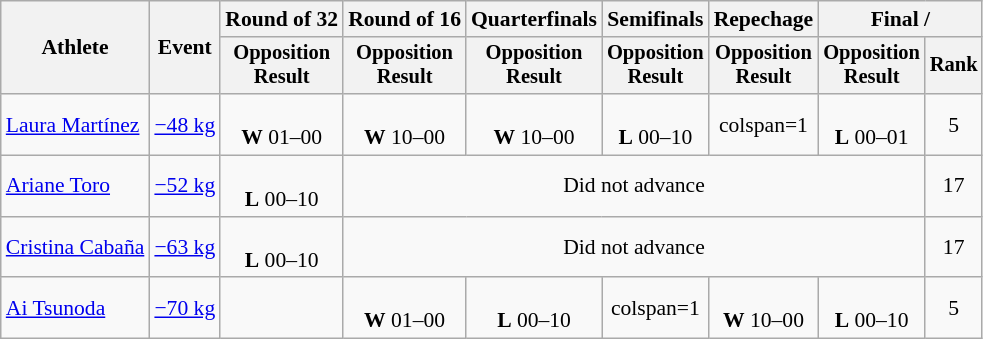<table class="wikitable" style="font-size:90%">
<tr>
<th rowspan="2">Athlete</th>
<th rowspan="2">Event</th>
<th>Round of 32</th>
<th>Round of 16</th>
<th>Quarterfinals</th>
<th>Semifinals</th>
<th>Repechage</th>
<th colspan=2>Final / </th>
</tr>
<tr style="font-size:95%">
<th>Opposition<br>Result</th>
<th>Opposition<br>Result</th>
<th>Opposition<br>Result</th>
<th>Opposition<br>Result</th>
<th>Opposition<br>Result</th>
<th>Opposition<br>Result</th>
<th>Rank</th>
</tr>
<tr align=center>
<td align=left><a href='#'>Laura Martínez</a></td>
<td align=left><a href='#'>−48 kg</a></td>
<td><br><strong>W</strong> 01–00</td>
<td><br><strong>W</strong> 10–00</td>
<td><br><strong>W</strong> 10–00</td>
<td><br><strong>L</strong> 00–10</td>
<td>colspan=1 </td>
<td><br><strong>L</strong> 00–01</td>
<td>5</td>
</tr>
<tr align=center>
<td align=left><a href='#'>Ariane Toro</a></td>
<td align=left><a href='#'>−52 kg</a></td>
<td><br><strong>L</strong> 00–10</td>
<td colspan=5>Did not advance</td>
<td>17</td>
</tr>
<tr align=center>
<td align=left><a href='#'>Cristina Cabaña</a></td>
<td align=left><a href='#'>−63 kg</a></td>
<td><br><strong>L</strong> 00–10</td>
<td colspan=5>Did not advance</td>
<td>17</td>
</tr>
<tr align=center>
<td align=left><a href='#'>Ai Tsunoda</a></td>
<td align=left><a href='#'>−70 kg</a></td>
<td></td>
<td><br><strong>W</strong> 01–00</td>
<td><br><strong>L</strong> 00–10</td>
<td>colspan=1 </td>
<td><br><strong>W</strong> 10–00</td>
<td><br><strong>L</strong> 00–10</td>
<td>5</td>
</tr>
</table>
